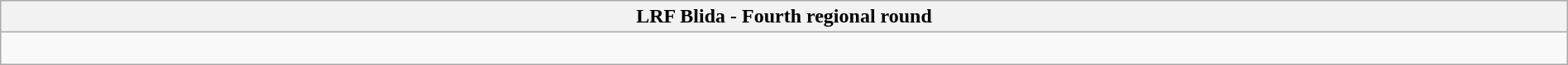<table class="wikitable collapsible collapsed" style="width:100%">
<tr>
<th>LRF Blida - Fourth regional round</th>
</tr>
<tr>
<td style="text-align:center;"><br>



</td>
</tr>
</table>
